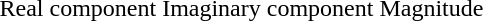<table style="text-align:center">
<tr>
<td></td>
<td></td>
<td></td>
</tr>
<tr>
<td>Real component</td>
<td>Imaginary component</td>
<td>Magnitude</td>
</tr>
</table>
